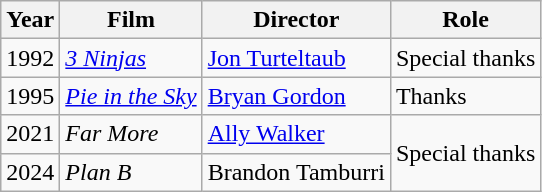<table class="wikitable">
<tr>
<th>Year</th>
<th>Film</th>
<th>Director</th>
<th>Role</th>
</tr>
<tr>
<td>1992</td>
<td><em><a href='#'>3 Ninjas</a></em></td>
<td><a href='#'>Jon Turteltaub</a></td>
<td>Special thanks</td>
</tr>
<tr>
<td>1995</td>
<td><em><a href='#'>Pie in the Sky</a></em></td>
<td><a href='#'>Bryan Gordon</a></td>
<td>Thanks</td>
</tr>
<tr>
<td>2021</td>
<td><em>Far More</em></td>
<td><a href='#'>Ally Walker</a></td>
<td rowspan=2>Special thanks</td>
</tr>
<tr>
<td>2024</td>
<td><em>Plan B</em></td>
<td>Brandon Tamburri</td>
</tr>
</table>
